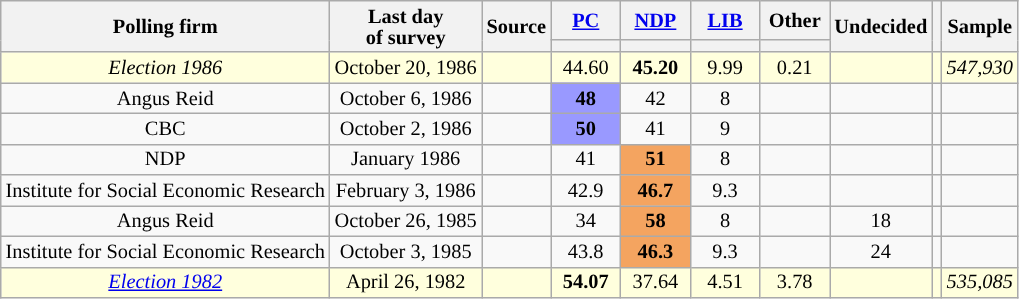<table class="wikitable sortable" style="text-align:center;font-size:85%;line-height:14px;" align="center">
<tr>
<th rowspan="2">Polling firm</th>
<th rowspan="2">Last day <br>of survey</th>
<th rowspan="2">Source</th>
<th class="unsortable" style="width:40px;"><a href='#'>PC</a></th>
<th class="unsortable" style="width:40px;"><a href='#'>NDP</a></th>
<th class="unsortable" style="width:40px;"><a href='#'>LIB</a></th>
<th class="unsortable" style="width:40px;">Other</th>
<th rowspan="2">Undecided</th>
<th rowspan="2"></th>
<th rowspan="2">Sample</th>
</tr>
<tr style="line-height:5px;">
<th style="background:"></th>
<th style="background:"></th>
<th style="background:"></th>
<th style="background:"></th>
</tr>
<tr>
<td style="background:#ffd;"><em>Election 1986</em></td>
<td style="background:#ffd;">October 20, 1986</td>
<td style="background:#ffd;"></td>
<td style="background:#ffd;">44.60</td>
<td style="background:#ffd;"><strong>45.20</strong></td>
<td style="background:#ffd;">9.99</td>
<td style="background:#ffd;">0.21</td>
<td style="background:#ffd;"></td>
<td style="background:#ffd;"></td>
<td style="background:#ffd;"><em>547,930</em></td>
</tr>
<tr>
<td>Angus Reid</td>
<td>October 6, 1986</td>
<td></td>
<td style="background:#9999FF"><strong>48</strong></td>
<td>42</td>
<td>8</td>
<td></td>
<td></td>
<td></td>
<td></td>
</tr>
<tr>
<td>CBC</td>
<td>October 2, 1986</td>
<td></td>
<td style="background:#9999FF"><strong>50</strong></td>
<td>41</td>
<td>9</td>
<td></td>
<td></td>
<td></td>
<td></td>
</tr>
<tr>
<td>NDP</td>
<td>January 1986</td>
<td></td>
<td>41</td>
<td style="background:#F4A460"><strong>51</strong></td>
<td>8</td>
<td></td>
<td></td>
<td></td>
<td></td>
</tr>
<tr>
<td>Institute for Social Economic Research</td>
<td>February 3, 1986</td>
<td></td>
<td>42.9</td>
<td style="background:#F4A460"><strong>46.7</strong></td>
<td>9.3</td>
<td></td>
<td></td>
<td></td>
<td></td>
</tr>
<tr>
<td>Angus Reid</td>
<td>October 26, 1985</td>
<td></td>
<td>34</td>
<td style="background:#F4A460"><strong>58</strong></td>
<td>8</td>
<td></td>
<td>18</td>
<td></td>
<td></td>
</tr>
<tr>
<td>Institute for Social Economic Research</td>
<td>October 3, 1985</td>
<td></td>
<td>43.8</td>
<td style="background:#F4A460"><strong>46.3</strong></td>
<td>9.3</td>
<td></td>
<td>24</td>
<td></td>
<td></td>
</tr>
<tr>
<td style="background:#ffd;"><em><a href='#'>Election 1982</a></em></td>
<td style="background:#ffd;">April 26, 1982</td>
<td style="background:#ffd;"></td>
<td style="background:#ffd;"><strong>54.07</strong></td>
<td style="background:#ffd;">37.64</td>
<td style="background:#ffd;">4.51</td>
<td style="background:#ffd;">3.78</td>
<td style="background:#ffd;"></td>
<td style="background:#ffd;"></td>
<td style="background:#ffd;"><em>535,085</em></td>
</tr>
</table>
